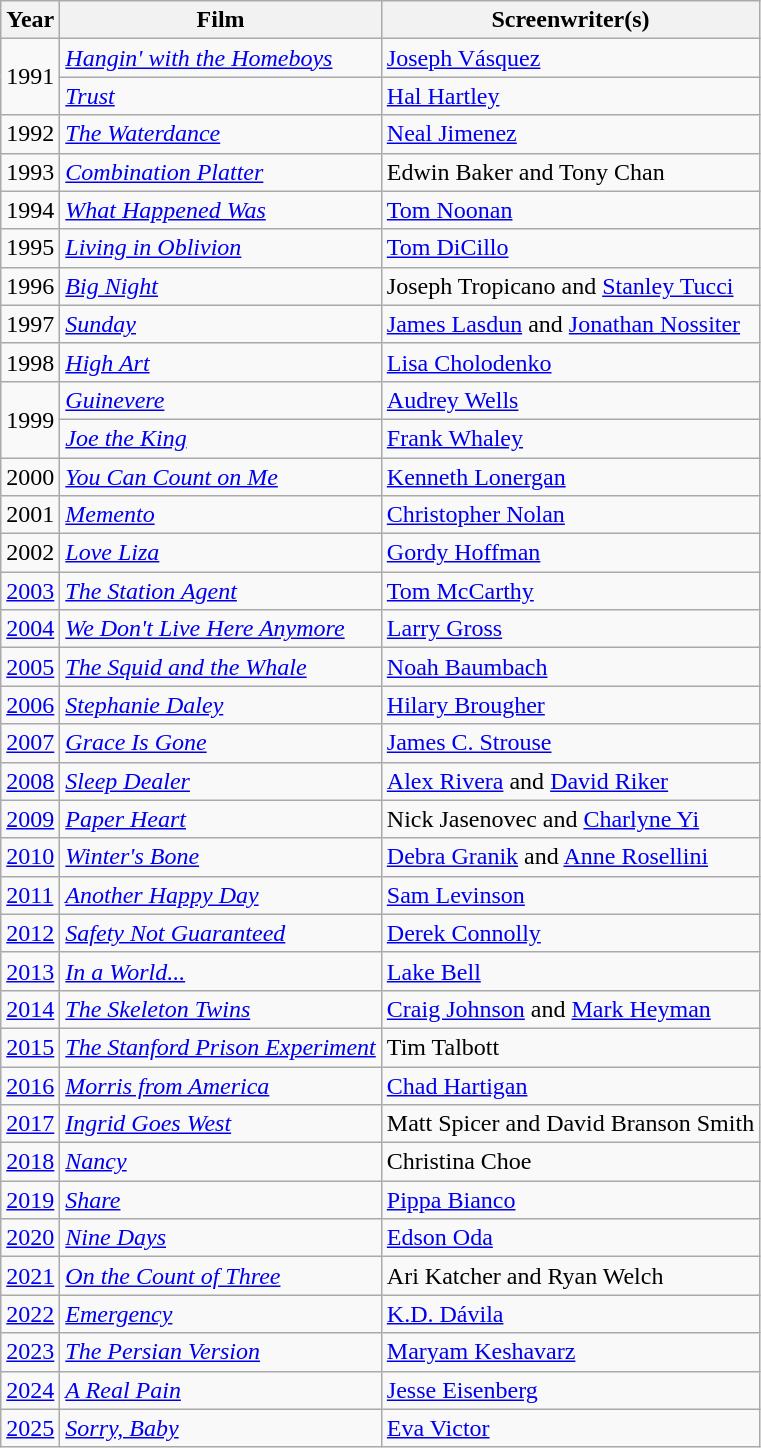<table class="wikitable sortable">
<tr>
<th>Year</th>
<th>Film</th>
<th>Screenwriter(s)</th>
</tr>
<tr>
<td rowspan="2">1991</td>
<td><em><a href='#'>Hangin' with the Homeboys</a></em></td>
<td><a href='#'>Joseph Vásquez</a></td>
</tr>
<tr>
<td><em><a href='#'>Trust</a></em></td>
<td><a href='#'>Hal Hartley</a></td>
</tr>
<tr>
<td>1992</td>
<td><em><a href='#'>The Waterdance</a></em></td>
<td><a href='#'>Neal Jimenez</a></td>
</tr>
<tr>
<td>1993</td>
<td><em><a href='#'>Combination Platter</a></em></td>
<td>Edwin Baker and Tony Chan</td>
</tr>
<tr>
<td>1994</td>
<td><em><a href='#'>What Happened Was</a></em></td>
<td><a href='#'>Tom Noonan</a></td>
</tr>
<tr>
<td>1995</td>
<td><em><a href='#'>Living in Oblivion</a></em></td>
<td><a href='#'>Tom DiCillo</a></td>
</tr>
<tr>
<td>1996</td>
<td><em><a href='#'>Big Night</a></em></td>
<td>Joseph Tropicano and <a href='#'>Stanley Tucci</a></td>
</tr>
<tr>
<td>1997</td>
<td><em><a href='#'>Sunday</a></em></td>
<td><a href='#'>James Lasdun</a> and <a href='#'>Jonathan Nossiter</a></td>
</tr>
<tr>
<td>1998</td>
<td><em><a href='#'>High Art</a></em></td>
<td><a href='#'>Lisa Cholodenko</a></td>
</tr>
<tr>
<td rowspan="2">1999</td>
<td><em><a href='#'>Guinevere</a></em></td>
<td><a href='#'>Audrey Wells</a></td>
</tr>
<tr>
<td><em><a href='#'>Joe the King</a></em></td>
<td><a href='#'>Frank Whaley</a></td>
</tr>
<tr>
<td>2000</td>
<td><em><a href='#'>You Can Count on Me</a></em></td>
<td><a href='#'>Kenneth Lonergan</a></td>
</tr>
<tr>
<td>2001</td>
<td><em><a href='#'>Memento</a></em></td>
<td><a href='#'>Christopher Nolan</a></td>
</tr>
<tr>
<td>2002</td>
<td><em><a href='#'>Love Liza</a></em></td>
<td><a href='#'>Gordy Hoffman</a></td>
</tr>
<tr>
<td><a href='#'>2003</a></td>
<td><em><a href='#'>The Station Agent</a></em></td>
<td><a href='#'>Tom McCarthy</a></td>
</tr>
<tr>
<td><a href='#'>2004</a></td>
<td><em><a href='#'>We Don't Live Here Anymore</a></em></td>
<td><a href='#'>Larry Gross</a></td>
</tr>
<tr>
<td><a href='#'>2005</a></td>
<td><em><a href='#'>The Squid and the Whale</a></em></td>
<td><a href='#'>Noah Baumbach</a></td>
</tr>
<tr>
<td><a href='#'>2006</a></td>
<td><em><a href='#'>Stephanie Daley</a></em></td>
<td><a href='#'>Hilary Brougher</a></td>
</tr>
<tr>
<td><a href='#'>2007</a></td>
<td><em><a href='#'>Grace Is Gone</a></em></td>
<td><a href='#'>James C. Strouse</a></td>
</tr>
<tr>
<td><a href='#'>2008</a></td>
<td><em><a href='#'>Sleep Dealer</a></em></td>
<td><a href='#'>Alex Rivera</a> and <a href='#'>David Riker</a></td>
</tr>
<tr>
<td><a href='#'>2009</a></td>
<td><em><a href='#'>Paper Heart</a></em></td>
<td>Nick Jasenovec and <a href='#'>Charlyne Yi</a></td>
</tr>
<tr>
<td><a href='#'>2010</a></td>
<td><em><a href='#'>Winter's Bone</a></em></td>
<td><a href='#'>Debra Granik</a> and <a href='#'>Anne Rosellini</a></td>
</tr>
<tr>
<td><a href='#'>2011</a></td>
<td><em><a href='#'>Another Happy Day</a></em></td>
<td><a href='#'>Sam Levinson</a></td>
</tr>
<tr>
<td><a href='#'>2012</a></td>
<td><em><a href='#'>Safety Not Guaranteed</a></em></td>
<td><a href='#'>Derek Connolly</a></td>
</tr>
<tr>
<td><a href='#'>2013</a></td>
<td><em><a href='#'>In a World...</a></em></td>
<td><a href='#'>Lake Bell</a></td>
</tr>
<tr>
<td><a href='#'>2014</a></td>
<td><em><a href='#'>The Skeleton Twins</a></em></td>
<td><a href='#'>Craig Johnson</a> and <a href='#'>Mark Heyman</a></td>
</tr>
<tr>
<td><a href='#'>2015</a></td>
<td><em><a href='#'>The Stanford Prison Experiment</a></em></td>
<td>Tim Talbott</td>
</tr>
<tr>
<td><a href='#'>2016</a></td>
<td><em><a href='#'>Morris from America</a></em></td>
<td><a href='#'>Chad Hartigan</a></td>
</tr>
<tr>
<td><a href='#'>2017</a></td>
<td><em><a href='#'>Ingrid Goes West</a></em></td>
<td>Matt Spicer and David Branson Smith</td>
</tr>
<tr>
<td><a href='#'>2018</a></td>
<td><em><a href='#'>Nancy</a></em></td>
<td>Christina Choe</td>
</tr>
<tr>
<td><a href='#'>2019</a></td>
<td><em><a href='#'>Share</a></em></td>
<td><a href='#'>Pippa Bianco</a></td>
</tr>
<tr>
<td><a href='#'>2020</a></td>
<td><em><a href='#'>Nine Days</a></em></td>
<td><a href='#'>Edson Oda</a></td>
</tr>
<tr>
<td><a href='#'>2021</a></td>
<td><em><a href='#'>On the Count of Three</a></em></td>
<td>Ari Katcher and Ryan Welch</td>
</tr>
<tr>
<td><a href='#'>2022</a></td>
<td><em><a href='#'>Emergency</a></em></td>
<td><a href='#'>K.D. Dávila</a></td>
</tr>
<tr>
<td><a href='#'>2023</a></td>
<td><em><a href='#'>The Persian Version</a></em></td>
<td><a href='#'>Maryam Keshavarz</a></td>
</tr>
<tr>
<td><a href='#'>2024</a></td>
<td><em><a href='#'>A Real Pain</a></em></td>
<td><a href='#'>Jesse Eisenberg</a></td>
</tr>
<tr>
<td><a href='#'>2025</a></td>
<td><em><a href='#'>Sorry, Baby</a></em></td>
<td><a href='#'>Eva Victor</a></td>
</tr>
</table>
